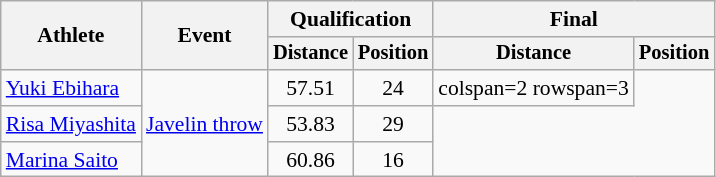<table class=wikitable style="font-size:90%">
<tr>
<th rowspan="2">Athlete</th>
<th rowspan="2">Event</th>
<th colspan="2">Qualification</th>
<th colspan="2">Final</th>
</tr>
<tr style="font-size:95%">
<th>Distance</th>
<th>Position</th>
<th>Distance</th>
<th>Position</th>
</tr>
<tr style=text-align:center>
<td style=text-align:left><a href='#'>Yuki Ebihara</a></td>
<td style=text-align:left rowspan=3><a href='#'>Javelin throw</a></td>
<td>57.51</td>
<td>24</td>
<td>colspan=2 rowspan=3 </td>
</tr>
<tr style=text-align:center>
<td style=text-align:left><a href='#'>Risa Miyashita</a></td>
<td>53.83</td>
<td>29</td>
</tr>
<tr style=text-align:center>
<td style=text-align:left><a href='#'>Marina Saito</a></td>
<td>60.86</td>
<td>16</td>
</tr>
</table>
